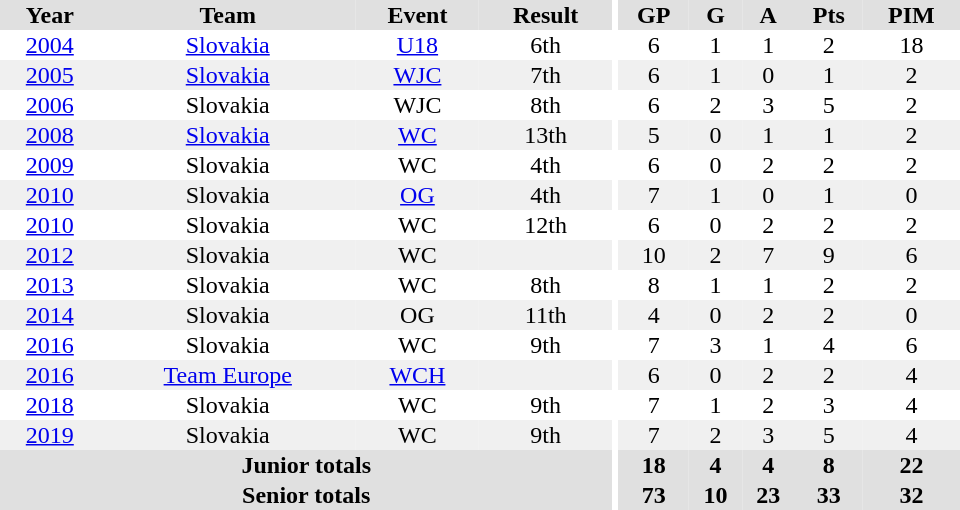<table border="0" cellpadding="1" cellspacing="0" ID="Table3" style="text-align:center; width:40em">
<tr ALIGN="center" bgcolor="#e0e0e0">
<th>Year</th>
<th>Team</th>
<th>Event</th>
<th>Result</th>
<th rowspan="99" bgcolor="#ffffff"></th>
<th>GP</th>
<th>G</th>
<th>A</th>
<th>Pts</th>
<th>PIM</th>
</tr>
<tr>
<td><a href='#'>2004</a></td>
<td><a href='#'>Slovakia</a></td>
<td><a href='#'>U18</a></td>
<td>6th</td>
<td>6</td>
<td>1</td>
<td>1</td>
<td>2</td>
<td>18</td>
</tr>
<tr bgcolor="#f0f0f0">
<td><a href='#'>2005</a></td>
<td><a href='#'>Slovakia</a></td>
<td><a href='#'>WJC</a></td>
<td>7th</td>
<td>6</td>
<td>1</td>
<td>0</td>
<td>1</td>
<td>2</td>
</tr>
<tr>
<td><a href='#'>2006</a></td>
<td>Slovakia</td>
<td>WJC</td>
<td>8th</td>
<td>6</td>
<td>2</td>
<td>3</td>
<td>5</td>
<td>2</td>
</tr>
<tr bgcolor="#f0f0f0">
<td><a href='#'>2008</a></td>
<td><a href='#'>Slovakia</a></td>
<td><a href='#'>WC</a></td>
<td>13th</td>
<td>5</td>
<td>0</td>
<td>1</td>
<td>1</td>
<td>2</td>
</tr>
<tr>
<td><a href='#'>2009</a></td>
<td>Slovakia</td>
<td>WC</td>
<td>4th</td>
<td>6</td>
<td>0</td>
<td>2</td>
<td>2</td>
<td>2</td>
</tr>
<tr bgcolor="#f0f0f0">
<td><a href='#'>2010</a></td>
<td>Slovakia</td>
<td><a href='#'>OG</a></td>
<td>4th</td>
<td>7</td>
<td>1</td>
<td>0</td>
<td>1</td>
<td>0</td>
</tr>
<tr>
<td><a href='#'>2010</a></td>
<td>Slovakia</td>
<td>WC</td>
<td>12th</td>
<td>6</td>
<td>0</td>
<td>2</td>
<td>2</td>
<td>2</td>
</tr>
<tr bgcolor="#f0f0f0">
<td><a href='#'>2012</a></td>
<td>Slovakia</td>
<td>WC</td>
<td></td>
<td>10</td>
<td>2</td>
<td>7</td>
<td>9</td>
<td>6</td>
</tr>
<tr>
<td><a href='#'>2013</a></td>
<td>Slovakia</td>
<td>WC</td>
<td>8th</td>
<td>8</td>
<td>1</td>
<td>1</td>
<td>2</td>
<td>2</td>
</tr>
<tr bgcolor="#f0f0f0">
<td><a href='#'>2014</a></td>
<td>Slovakia</td>
<td>OG</td>
<td>11th</td>
<td>4</td>
<td>0</td>
<td>2</td>
<td>2</td>
<td>0</td>
</tr>
<tr>
<td><a href='#'>2016</a></td>
<td>Slovakia</td>
<td>WC</td>
<td>9th</td>
<td>7</td>
<td>3</td>
<td>1</td>
<td>4</td>
<td>6</td>
</tr>
<tr bgcolor="#f0f0f0">
<td><a href='#'>2016</a></td>
<td><a href='#'>Team Europe</a></td>
<td><a href='#'>WCH</a></td>
<td></td>
<td>6</td>
<td>0</td>
<td>2</td>
<td>2</td>
<td>4</td>
</tr>
<tr>
<td><a href='#'>2018</a></td>
<td>Slovakia</td>
<td>WC</td>
<td>9th</td>
<td>7</td>
<td>1</td>
<td>2</td>
<td>3</td>
<td>4</td>
</tr>
<tr bgcolor="#f0f0f0">
<td><a href='#'>2019</a></td>
<td>Slovakia</td>
<td>WC</td>
<td>9th</td>
<td>7</td>
<td>2</td>
<td>3</td>
<td>5</td>
<td>4</td>
</tr>
<tr bgcolor="#e0e0e0">
<th colspan="4">Junior totals</th>
<th>18</th>
<th>4</th>
<th>4</th>
<th>8</th>
<th>22</th>
</tr>
<tr bgcolor="#e0e0e0">
<th colspan="4">Senior totals</th>
<th>73</th>
<th>10</th>
<th>23</th>
<th>33</th>
<th>32</th>
</tr>
</table>
